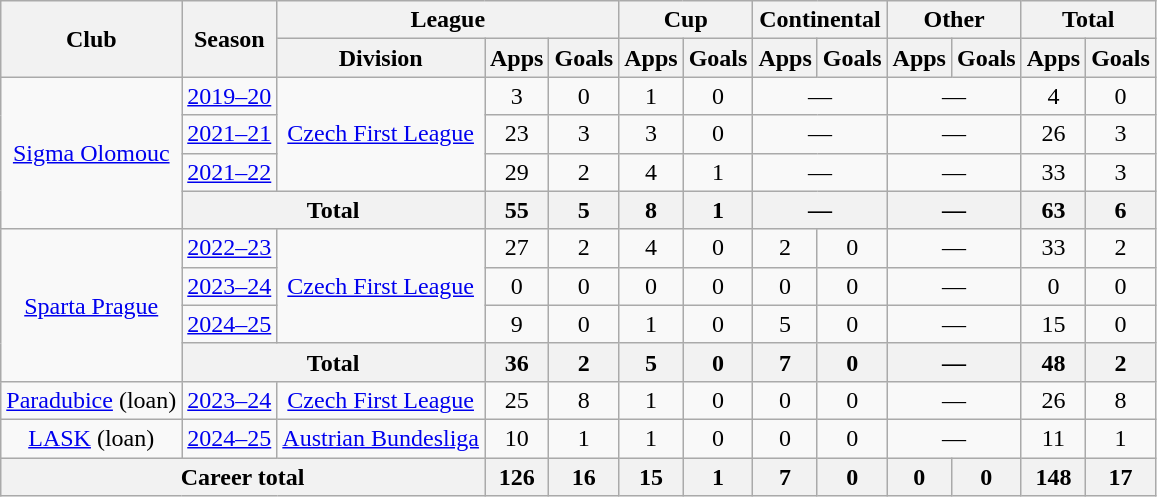<table class="wikitable" style="text-align:center">
<tr>
<th rowspan="2">Club</th>
<th rowspan="2">Season</th>
<th colspan="3">League</th>
<th colspan="2">Cup</th>
<th colspan="2">Continental</th>
<th colspan="2">Other</th>
<th colspan="2">Total</th>
</tr>
<tr>
<th>Division</th>
<th>Apps</th>
<th>Goals</th>
<th>Apps</th>
<th>Goals</th>
<th>Apps</th>
<th>Goals</th>
<th>Apps</th>
<th>Goals</th>
<th>Apps</th>
<th>Goals</th>
</tr>
<tr>
<td rowspan="4"><a href='#'>Sigma Olomouc</a></td>
<td><a href='#'>2019–20</a></td>
<td rowspan="3"><a href='#'>Czech First League</a></td>
<td>3</td>
<td>0</td>
<td>1</td>
<td>0</td>
<td colspan="2">—</td>
<td colspan="2">—</td>
<td>4</td>
<td>0</td>
</tr>
<tr>
<td><a href='#'>2021–21</a></td>
<td>23</td>
<td>3</td>
<td>3</td>
<td>0</td>
<td colspan="2">—</td>
<td colspan="2">—</td>
<td>26</td>
<td>3</td>
</tr>
<tr>
<td><a href='#'>2021–22</a></td>
<td>29</td>
<td>2</td>
<td>4</td>
<td>1</td>
<td colspan="2">—</td>
<td colspan="2">—</td>
<td>33</td>
<td>3</td>
</tr>
<tr>
<th colspan="2">Total</th>
<th>55</th>
<th>5</th>
<th>8</th>
<th>1</th>
<th colspan="2">—</th>
<th colspan="2">—</th>
<th>63</th>
<th>6</th>
</tr>
<tr>
<td rowspan="4"><a href='#'>Sparta Prague</a></td>
<td><a href='#'>2022–23</a></td>
<td rowspan="3"><a href='#'>Czech First League</a></td>
<td>27</td>
<td>2</td>
<td>4</td>
<td>0</td>
<td>2</td>
<td>0</td>
<td colspan="2">—</td>
<td>33</td>
<td>2</td>
</tr>
<tr>
<td><a href='#'>2023–24</a></td>
<td>0</td>
<td>0</td>
<td>0</td>
<td>0</td>
<td>0</td>
<td>0</td>
<td colspan="2">—</td>
<td>0</td>
<td>0</td>
</tr>
<tr>
<td><a href='#'>2024–25</a></td>
<td>9</td>
<td>0</td>
<td>1</td>
<td>0</td>
<td>5</td>
<td>0</td>
<td colspan="2">—</td>
<td>15</td>
<td>0</td>
</tr>
<tr>
<th colspan="2">Total</th>
<th>36</th>
<th>2</th>
<th>5</th>
<th>0</th>
<th>7</th>
<th>0</th>
<th colspan="2">—</th>
<th>48</th>
<th>2</th>
</tr>
<tr>
<td><a href='#'>Paradubice</a> (loan)</td>
<td><a href='#'>2023–24</a></td>
<td><a href='#'>Czech First League</a></td>
<td>25</td>
<td>8</td>
<td>1</td>
<td>0</td>
<td>0</td>
<td>0</td>
<td colspan="2">—</td>
<td>26</td>
<td>8</td>
</tr>
<tr>
<td><a href='#'>LASK</a> (loan)</td>
<td><a href='#'>2024–25</a></td>
<td><a href='#'>Austrian Bundesliga</a></td>
<td>10</td>
<td>1</td>
<td>1</td>
<td>0</td>
<td>0</td>
<td>0</td>
<td colspan="2">—</td>
<td>11</td>
<td>1</td>
</tr>
<tr>
<th colspan="3">Career total</th>
<th>126</th>
<th>16</th>
<th>15</th>
<th>1</th>
<th>7</th>
<th>0</th>
<th>0</th>
<th>0</th>
<th>148</th>
<th>17</th>
</tr>
</table>
